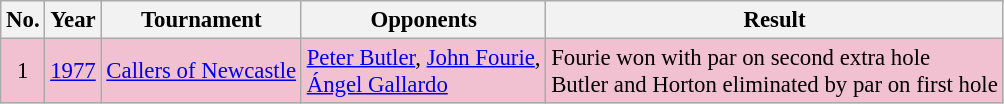<table class="wikitable" style="font-size:95%;">
<tr>
<th>No.</th>
<th>Year</th>
<th>Tournament</th>
<th>Opponents</th>
<th>Result</th>
</tr>
<tr style="background:#F2C1D1;">
<td align=center>1</td>
<td><a href='#'>1977</a></td>
<td><a href='#'>Callers of Newcastle</a></td>
<td> <a href='#'>Peter Butler</a>,  <a href='#'>John Fourie</a>,<br> <a href='#'>Ángel Gallardo</a></td>
<td>Fourie won with par on second extra hole<br>Butler and Horton eliminated by par on first hole</td>
</tr>
</table>
